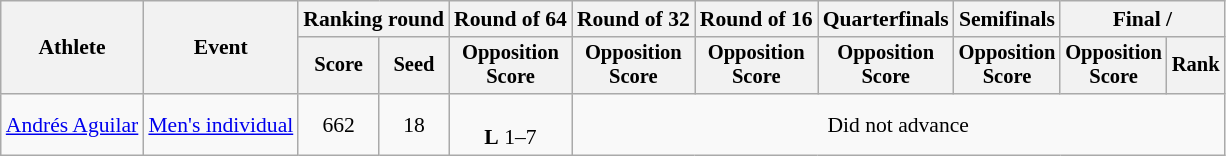<table class="wikitable" style="font-size:90%">
<tr>
<th rowspan=2>Athlete</th>
<th rowspan=2>Event</th>
<th colspan="2">Ranking round</th>
<th>Round of 64</th>
<th>Round of 32</th>
<th>Round of 16</th>
<th>Quarterfinals</th>
<th>Semifinals</th>
<th colspan="2">Final / </th>
</tr>
<tr style="font-size:95%">
<th>Score</th>
<th>Seed</th>
<th>Opposition<br>Score</th>
<th>Opposition<br>Score</th>
<th>Opposition<br>Score</th>
<th>Opposition<br>Score</th>
<th>Opposition<br>Score</th>
<th>Opposition<br>Score</th>
<th>Rank</th>
</tr>
<tr align=center>
<td align=left><a href='#'>Andrés Aguilar</a></td>
<td align=left><a href='#'>Men's individual</a></td>
<td>662</td>
<td>18</td>
<td><br><strong>L</strong> 1–7</td>
<td colspan=6>Did not advance</td>
</tr>
</table>
